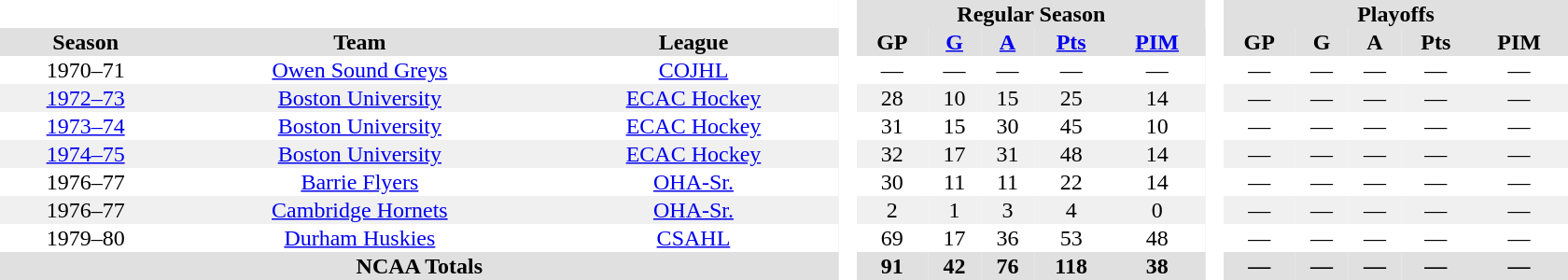<table border="0" cellpadding="1" cellspacing="0" style="text-align:center; width:70em">
<tr bgcolor="#e0e0e0">
<th colspan="3"  bgcolor="#ffffff"> </th>
<th rowspan="99" bgcolor="#ffffff"> </th>
<th colspan="5">Regular Season</th>
<th rowspan="99" bgcolor="#ffffff"> </th>
<th colspan="5">Playoffs</th>
</tr>
<tr bgcolor="#e0e0e0">
<th>Season</th>
<th>Team</th>
<th>League</th>
<th>GP</th>
<th><a href='#'>G</a></th>
<th><a href='#'>A</a></th>
<th><a href='#'>Pts</a></th>
<th><a href='#'>PIM</a></th>
<th>GP</th>
<th>G</th>
<th>A</th>
<th>Pts</th>
<th>PIM</th>
</tr>
<tr>
<td>1970–71</td>
<td><a href='#'>Owen Sound Greys</a></td>
<td><a href='#'>COJHL</a></td>
<td>—</td>
<td>—</td>
<td>—</td>
<td>—</td>
<td>—</td>
<td>—</td>
<td>—</td>
<td>—</td>
<td>—</td>
<td>—</td>
</tr>
<tr bgcolor=f0f0f0>
<td><a href='#'>1972–73</a></td>
<td><a href='#'>Boston University</a></td>
<td><a href='#'>ECAC Hockey</a></td>
<td>28</td>
<td>10</td>
<td>15</td>
<td>25</td>
<td>14</td>
<td>—</td>
<td>—</td>
<td>—</td>
<td>—</td>
<td>—</td>
</tr>
<tr>
<td><a href='#'>1973–74</a></td>
<td><a href='#'>Boston University</a></td>
<td><a href='#'>ECAC Hockey</a></td>
<td>31</td>
<td>15</td>
<td>30</td>
<td>45</td>
<td>10</td>
<td>—</td>
<td>—</td>
<td>—</td>
<td>—</td>
<td>—</td>
</tr>
<tr bgcolor=f0f0f0>
<td><a href='#'>1974–75</a></td>
<td><a href='#'>Boston University</a></td>
<td><a href='#'>ECAC Hockey</a></td>
<td>32</td>
<td>17</td>
<td>31</td>
<td>48</td>
<td>14</td>
<td>—</td>
<td>—</td>
<td>—</td>
<td>—</td>
<td>—</td>
</tr>
<tr>
<td>1976–77</td>
<td><a href='#'>Barrie Flyers</a></td>
<td><a href='#'>OHA-Sr.</a></td>
<td>30</td>
<td>11</td>
<td>11</td>
<td>22</td>
<td>14</td>
<td>—</td>
<td>—</td>
<td>—</td>
<td>—</td>
<td>—</td>
</tr>
<tr bgcolor=f0f0f0>
<td>1976–77</td>
<td><a href='#'>Cambridge Hornets</a></td>
<td><a href='#'>OHA-Sr.</a></td>
<td>2</td>
<td>1</td>
<td>3</td>
<td>4</td>
<td>0</td>
<td>—</td>
<td>—</td>
<td>—</td>
<td>—</td>
<td>—</td>
</tr>
<tr>
<td>1979–80</td>
<td><a href='#'>Durham Huskies</a></td>
<td><a href='#'>CSAHL</a></td>
<td>69</td>
<td>17</td>
<td>36</td>
<td>53</td>
<td>48</td>
<td>—</td>
<td>—</td>
<td>—</td>
<td>—</td>
<td>—</td>
</tr>
<tr bgcolor="#e0e0e0">
<th colspan="3">NCAA Totals</th>
<th>91</th>
<th>42</th>
<th>76</th>
<th>118</th>
<th>38</th>
<th>—</th>
<th>—</th>
<th>—</th>
<th>—</th>
<th>—</th>
</tr>
</table>
